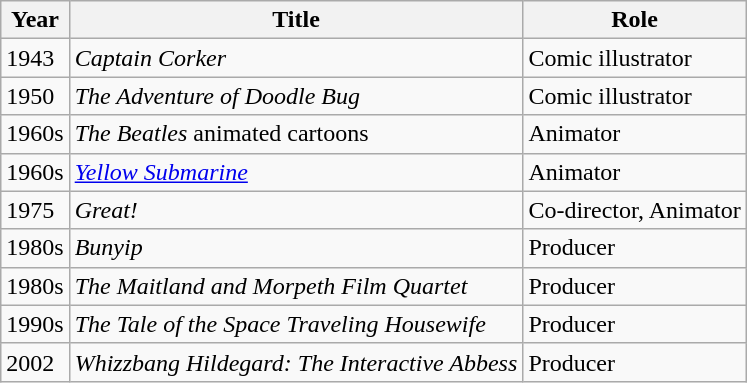<table class="wikitable">
<tr>
<th>Year</th>
<th>Title</th>
<th>Role</th>
</tr>
<tr>
<td>1943</td>
<td><em>Captain Corker</em></td>
<td>Comic illustrator</td>
</tr>
<tr>
<td>1950</td>
<td><em>The Adventure of Doodle Bug</em></td>
<td>Comic illustrator</td>
</tr>
<tr>
<td>1960s</td>
<td><em>The Beatles</em> animated cartoons</td>
<td>Animator</td>
</tr>
<tr>
<td>1960s</td>
<td><em><a href='#'>Yellow Submarine</a></em></td>
<td>Animator</td>
</tr>
<tr>
<td>1975</td>
<td><em>Great!</em></td>
<td>Co-director, Animator</td>
</tr>
<tr>
<td>1980s</td>
<td><em>Bunyip</em></td>
<td>Producer</td>
</tr>
<tr>
<td>1980s</td>
<td><em>The Maitland and Morpeth Film Quartet</em></td>
<td>Producer</td>
</tr>
<tr>
<td>1990s</td>
<td><em>The Tale of the Space Traveling Housewife</em></td>
<td>Producer</td>
</tr>
<tr>
<td>2002</td>
<td><em>Whizzbang Hildegard: The Interactive Abbess</em></td>
<td>Producer</td>
</tr>
</table>
